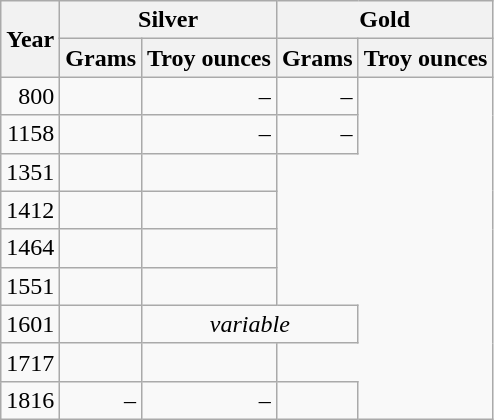<table class="wikitable sortable" style="text-align: right;">
<tr>
<th rowspan="2">Year</th>
<th colspan="2">Silver</th>
<th colspan="2">Gold</th>
</tr>
<tr>
<th>Grams</th>
<th>Troy ounces</th>
<th>Grams</th>
<th>Troy ounces</th>
</tr>
<tr>
<td>800</td>
<td></td>
<td>–</td>
<td>–</td>
</tr>
<tr>
<td>1158</td>
<td></td>
<td>–</td>
<td>–</td>
</tr>
<tr>
<td>1351</td>
<td></td>
<td></td>
</tr>
<tr>
<td>1412</td>
<td></td>
<td></td>
</tr>
<tr>
<td>1464</td>
<td></td>
<td></td>
</tr>
<tr>
<td>1551</td>
<td></td>
<td></td>
</tr>
<tr>
<td>1601</td>
<td></td>
<td colspan="2" style="text-align:center;"><em>variable</em></td>
</tr>
<tr>
<td>1717</td>
<td></td>
<td></td>
</tr>
<tr>
<td>1816</td>
<td>–</td>
<td>–</td>
<td></td>
</tr>
</table>
